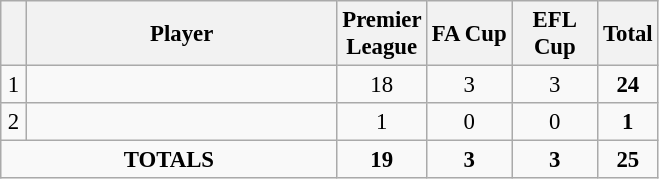<table class="wikitable sortable" style="font-size: 95%; text-align: center">
<tr>
<th width=10></th>
<th width=200>Player</th>
<th width=50>Premier League</th>
<th width=50>FA Cup</th>
<th width=50>EFL Cup</th>
<th>Total</th>
</tr>
<tr>
<td>1</td>
<td></td>
<td>18</td>
<td>3</td>
<td>3</td>
<td><strong>24</strong></td>
</tr>
<tr>
<td>2</td>
<td></td>
<td>1</td>
<td>0</td>
<td>0</td>
<td><strong>1</strong></td>
</tr>
<tr>
<td colspan="2"><strong>TOTALS</strong></td>
<td><strong>19</strong></td>
<td><strong>3</strong></td>
<td><strong>3</strong></td>
<td><strong>25</strong></td>
</tr>
</table>
